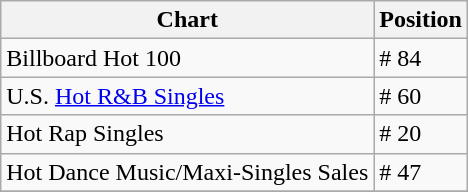<table class="wikitable">
<tr>
<th align="left">Chart</th>
<th align="left">Position</th>
</tr>
<tr>
<td align="left">Billboard Hot 100</td>
<td align="left"># 84</td>
</tr>
<tr>
<td align="left">U.S. <a href='#'>Hot R&B Singles</a></td>
<td align="left"># 60</td>
</tr>
<tr>
<td align="left">Hot Rap Singles</td>
<td align="left"># 20</td>
</tr>
<tr>
<td align="left">Hot Dance Music/Maxi-Singles Sales</td>
<td align="left"># 47</td>
</tr>
<tr>
</tr>
</table>
